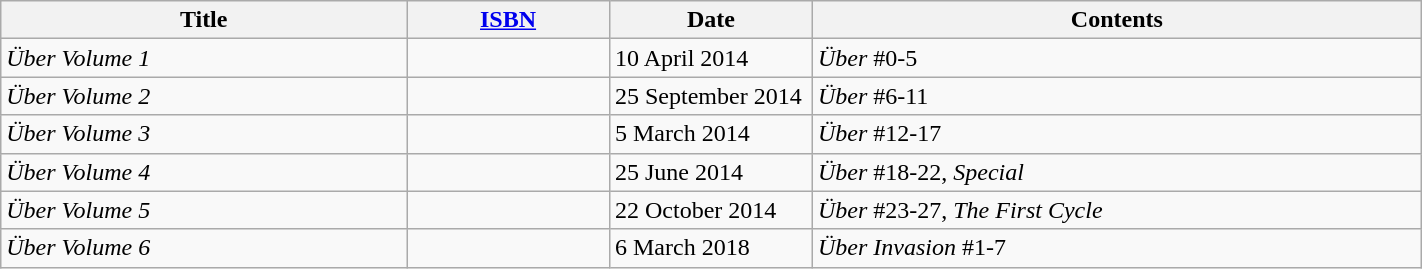<table class="wikitable"  width="75%">
<tr>
<th width=20%>Title</th>
<th width=10%><a href='#'>ISBN</a></th>
<th width=10%>Date</th>
<th width=30%>Contents</th>
</tr>
<tr>
<td><em>Über Volume 1</em></td>
<td></td>
<td>10 April 2014</td>
<td><em>Über</em> #0-5</td>
</tr>
<tr>
<td><em>Über Volume 2</em></td>
<td></td>
<td>25 September 2014</td>
<td><em>Über</em> #6-11</td>
</tr>
<tr>
<td><em>Über Volume 3</em></td>
<td></td>
<td>5 March 2014</td>
<td><em>Über</em> #12-17</td>
</tr>
<tr>
<td><em>Über Volume 4</em></td>
<td></td>
<td>25 June 2014</td>
<td><em>Über</em> #18-22, <em>Special</em></td>
</tr>
<tr>
<td><em>Über Volume 5</em></td>
<td></td>
<td>22 October 2014</td>
<td><em>Über</em> #23-27, <em>The First Cycle</em></td>
</tr>
<tr>
<td><em>Über Volume 6</em></td>
<td></td>
<td>6 March 2018</td>
<td><em>Über Invasion</em> #1-7</td>
</tr>
</table>
